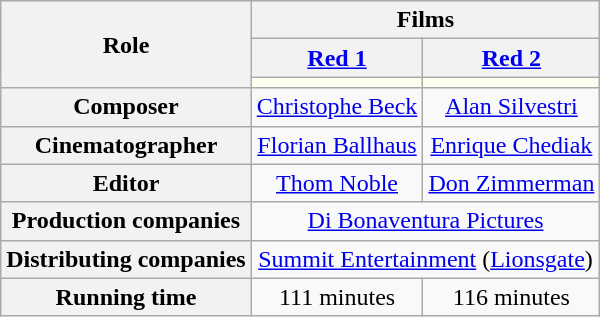<table class="wikitable" style="text-align:center;">
<tr>
<th rowspan="3">Role</th>
<th colspan="2">Films</th>
</tr>
<tr>
<th><a href='#'>Red 1</a></th>
<th><a href='#'>Red 2</a></th>
</tr>
<tr>
<th style="background:ivory;"></th>
<th style="background:ivory;"></th>
</tr>
<tr>
<th>Composer</th>
<td><a href='#'>Christophe Beck</a></td>
<td><a href='#'>Alan Silvestri</a></td>
</tr>
<tr>
<th>Cinematographer</th>
<td><a href='#'>Florian Ballhaus</a></td>
<td><a href='#'>Enrique Chediak</a></td>
</tr>
<tr>
<th>Editor</th>
<td><a href='#'>Thom Noble</a></td>
<td><a href='#'>Don Zimmerman</a></td>
</tr>
<tr>
<th>Production companies</th>
<td colspan="2"><a href='#'>Di Bonaventura Pictures</a></td>
</tr>
<tr>
<th>Distributing companies</th>
<td colspan="2"><a href='#'>Summit Entertainment</a> (<a href='#'>Lionsgate</a>)</td>
</tr>
<tr>
<th>Running time</th>
<td>111 minutes</td>
<td>116 minutes</td>
</tr>
</table>
